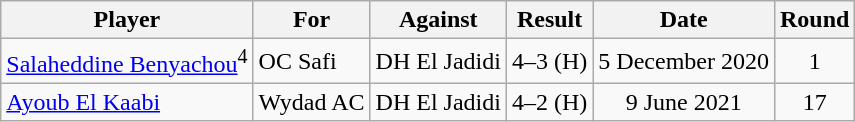<table class="wikitable sortable">
<tr>
<th>Player</th>
<th>For</th>
<th>Against</th>
<th>Result</th>
<th>Date</th>
<th>Round</th>
</tr>
<tr>
<td> <a href='#'>Salaheddine Benyachou</a><sup>4</sup></td>
<td>OC Safi</td>
<td>DH El Jadidi</td>
<td align=center>4–3 (H)</td>
<td align=center>5 December 2020</td>
<td align=center>1</td>
</tr>
<tr>
<td> <a href='#'>Ayoub El Kaabi</a></td>
<td>Wydad AC</td>
<td>DH El Jadidi</td>
<td align=center>4–2 (H)</td>
<td align=center>9 June 2021</td>
<td align=center>17</td>
</tr>
</table>
